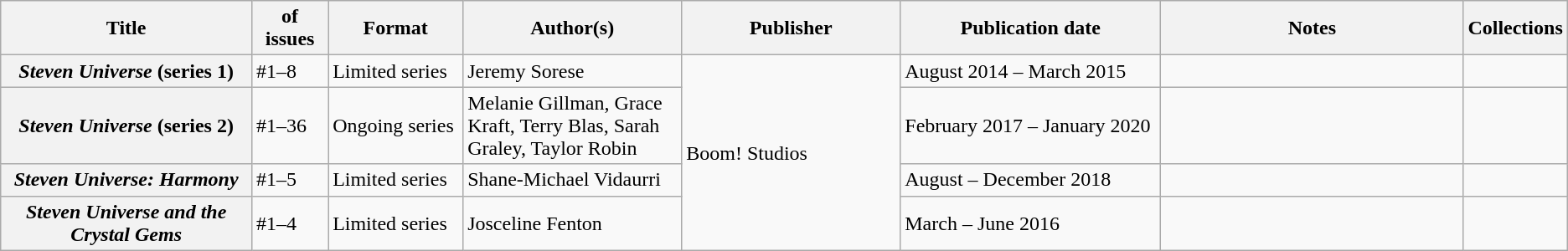<table class="wikitable">
<tr>
<th>Title</th>
<th style="width:40pt"> of issues</th>
<th style="width:75pt">Format</th>
<th style="width:125pt">Author(s)</th>
<th style="width:125pt">Publisher</th>
<th style="width:150pt">Publication date</th>
<th style="width:175pt">Notes</th>
<th>Collections</th>
</tr>
<tr>
<th><em>Steven Universe</em> (series 1)</th>
<td>#1–8</td>
<td>Limited series</td>
<td>Jeremy Sorese</td>
<td rowspan="4">Boom! Studios</td>
<td>August 2014 – March 2015</td>
<td></td>
<td></td>
</tr>
<tr>
<th><em>Steven Universe</em> (series 2)</th>
<td>#1–36</td>
<td>Ongoing series</td>
<td>Melanie Gillman, Grace Kraft, Terry Blas, Sarah Graley, Taylor Robin</td>
<td>February 2017 – January 2020</td>
<td></td>
<td></td>
</tr>
<tr>
<th><em>Steven Universe: Harmony</em></th>
<td>#1–5</td>
<td>Limited series</td>
<td>Shane-Michael Vidaurri</td>
<td>August – December 2018</td>
<td></td>
<td></td>
</tr>
<tr>
<th><em>Steven Universe and the Crystal Gems</em></th>
<td>#1–4</td>
<td>Limited series</td>
<td>Josceline Fenton</td>
<td>March – June 2016</td>
<td></td>
<td></td>
</tr>
</table>
